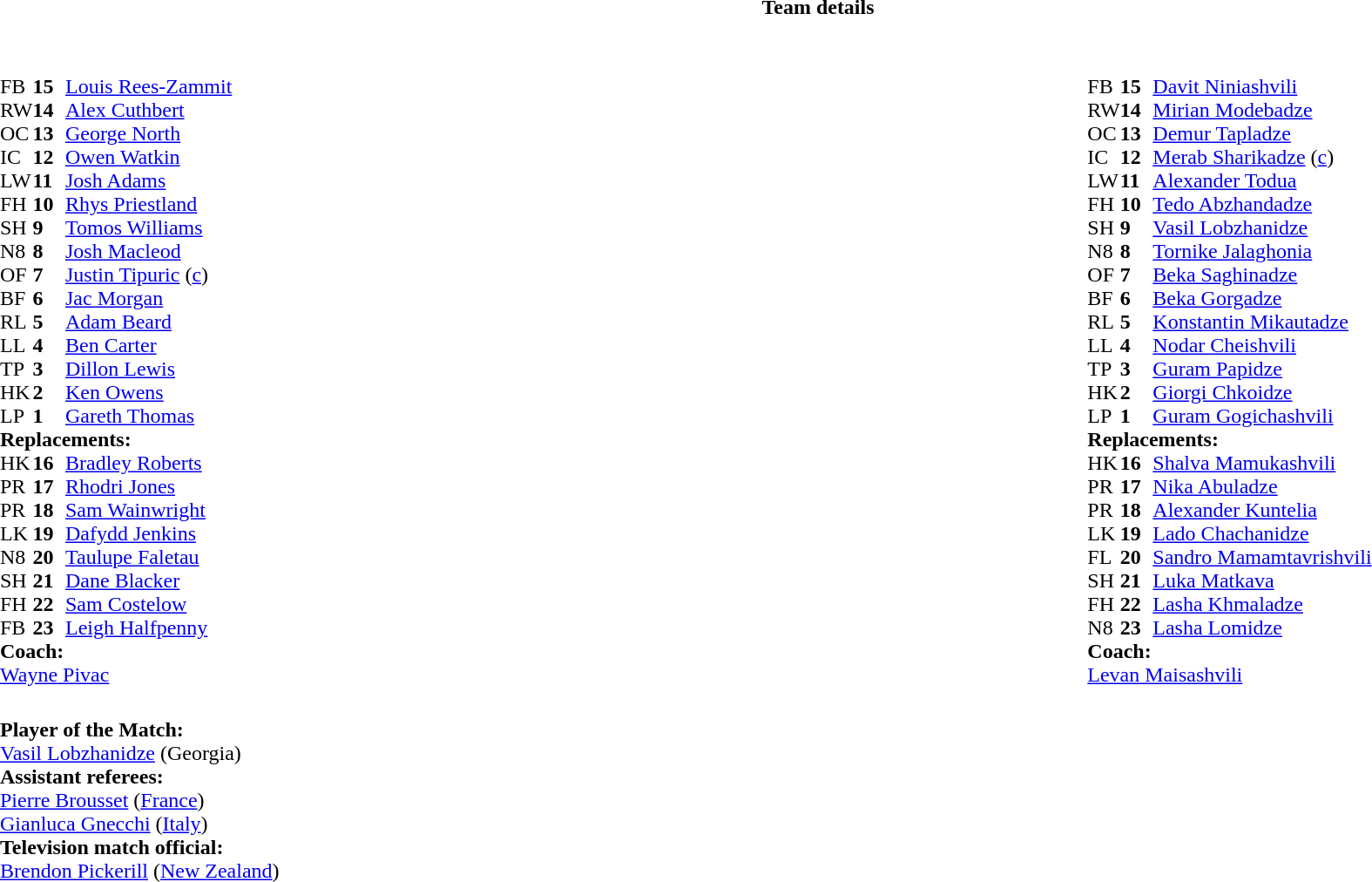<table border="0" style="width:100%;" class="collapsible collapsed">
<tr>
<th>Team details</th>
</tr>
<tr>
<td><br><table style="width:100%;">
<tr>
<td style="vertical-align:top; width:50%;"><br><table style="font-size: 100%" cellspacing="0" cellpadding="0">
<tr>
<th width="25"></th>
<th width="25"></th>
</tr>
<tr>
<td>FB</td>
<td><strong>15</strong></td>
<td><a href='#'>Louis Rees-Zammit</a></td>
</tr>
<tr>
<td>RW</td>
<td><strong>14</strong></td>
<td><a href='#'>Alex Cuthbert</a></td>
<td></td>
</tr>
<tr>
<td>OC</td>
<td><strong>13</strong></td>
<td><a href='#'>George North</a></td>
</tr>
<tr>
<td>IC</td>
<td><strong>12</strong></td>
<td><a href='#'>Owen Watkin</a></td>
</tr>
<tr>
<td>LW</td>
<td><strong>11</strong></td>
<td><a href='#'>Josh Adams</a></td>
<td></td>
<td></td>
</tr>
<tr>
<td>FH</td>
<td><strong>10</strong></td>
<td><a href='#'>Rhys Priestland</a></td>
<td></td>
<td></td>
</tr>
<tr>
<td>SH</td>
<td><strong>9</strong></td>
<td><a href='#'>Tomos Williams</a></td>
</tr>
<tr>
<td>N8</td>
<td><strong>8</strong></td>
<td><a href='#'>Josh Macleod</a></td>
<td></td>
<td></td>
</tr>
<tr>
<td>OF</td>
<td><strong>7</strong></td>
<td><a href='#'>Justin Tipuric</a> (<a href='#'>c</a>)</td>
</tr>
<tr>
<td>BF</td>
<td><strong>6</strong></td>
<td><a href='#'>Jac Morgan</a></td>
</tr>
<tr>
<td>RL</td>
<td><strong>5</strong></td>
<td><a href='#'>Adam Beard</a></td>
</tr>
<tr>
<td>LL</td>
<td><strong>4</strong></td>
<td><a href='#'>Ben Carter</a></td>
<td></td>
<td></td>
</tr>
<tr>
<td>TP</td>
<td><strong>3</strong></td>
<td><a href='#'>Dillon Lewis</a></td>
<td></td>
<td></td>
</tr>
<tr>
<td>HK</td>
<td><strong>2</strong></td>
<td><a href='#'>Ken Owens</a></td>
<td></td>
<td></td>
</tr>
<tr>
<td>LP</td>
<td><strong>1</strong></td>
<td><a href='#'>Gareth Thomas</a></td>
<td></td>
<td></td>
</tr>
<tr>
<td colspan="3"><strong>Replacements:</strong></td>
</tr>
<tr>
<td>HK</td>
<td><strong>16</strong></td>
<td><a href='#'>Bradley Roberts</a></td>
<td></td>
<td></td>
</tr>
<tr>
<td>PR</td>
<td><strong>17</strong></td>
<td><a href='#'>Rhodri Jones</a></td>
<td></td>
<td></td>
</tr>
<tr>
<td>PR</td>
<td><strong>18</strong></td>
<td><a href='#'>Sam Wainwright</a></td>
<td></td>
<td></td>
</tr>
<tr>
<td>LK</td>
<td><strong>19</strong></td>
<td><a href='#'>Dafydd Jenkins</a></td>
<td></td>
<td></td>
</tr>
<tr>
<td>N8</td>
<td><strong>20</strong></td>
<td><a href='#'>Taulupe Faletau</a></td>
<td></td>
<td></td>
</tr>
<tr>
<td>SH</td>
<td><strong>21</strong></td>
<td><a href='#'>Dane Blacker</a></td>
</tr>
<tr>
<td>FH</td>
<td><strong>22</strong></td>
<td><a href='#'>Sam Costelow</a></td>
<td></td>
<td></td>
</tr>
<tr>
<td>FB</td>
<td><strong>23</strong></td>
<td><a href='#'>Leigh Halfpenny</a></td>
<td></td>
<td></td>
</tr>
<tr>
<td colspan="3"><strong>Coach:</strong></td>
</tr>
<tr>
<td colspan="3"> <a href='#'>Wayne Pivac</a></td>
</tr>
</table>
</td>
<td style="vertical-align:top"></td>
<td style="vertical-align:top;width:50%"><br><table cellspacing="0" cellpadding="0" style="margin:auto">
<tr>
<th width="25"></th>
<th width="25"></th>
</tr>
<tr>
<td>FB</td>
<td><strong>15</strong></td>
<td><a href='#'>Davit Niniashvili</a></td>
</tr>
<tr>
<td>RW</td>
<td><strong>14</strong></td>
<td><a href='#'>Mirian Modebadze</a></td>
<td></td>
<td></td>
</tr>
<tr>
<td>OC</td>
<td><strong>13</strong></td>
<td><a href='#'>Demur Tapladze</a></td>
</tr>
<tr>
<td>IC</td>
<td><strong>12</strong></td>
<td><a href='#'>Merab Sharikadze</a> (<a href='#'>c</a>)</td>
</tr>
<tr>
<td>LW</td>
<td><strong>11</strong></td>
<td><a href='#'>Alexander Todua</a></td>
</tr>
<tr>
<td>FH</td>
<td><strong>10</strong></td>
<td><a href='#'>Tedo Abzhandadze</a></td>
<td></td>
<td></td>
</tr>
<tr>
<td>SH</td>
<td><strong>9</strong></td>
<td><a href='#'>Vasil Lobzhanidze</a></td>
</tr>
<tr>
<td>N8</td>
<td><strong>8</strong></td>
<td><a href='#'>Tornike Jalaghonia</a></td>
</tr>
<tr>
<td>OF</td>
<td><strong>7</strong></td>
<td><a href='#'>Beka Saghinadze</a></td>
</tr>
<tr>
<td>BF</td>
<td><strong>6</strong></td>
<td><a href='#'>Beka Gorgadze</a></td>
</tr>
<tr>
<td>RL</td>
<td><strong>5</strong></td>
<td><a href='#'>Konstantin Mikautadze</a></td>
<td></td>
<td></td>
</tr>
<tr>
<td>LL</td>
<td><strong>4</strong></td>
<td><a href='#'>Nodar Cheishvili</a></td>
</tr>
<tr>
<td>TP</td>
<td><strong>3</strong></td>
<td><a href='#'>Guram Papidze</a></td>
<td></td>
<td></td>
</tr>
<tr>
<td>HK</td>
<td><strong>2</strong></td>
<td><a href='#'>Giorgi Chkoidze</a></td>
<td></td>
<td></td>
</tr>
<tr>
<td>LP</td>
<td><strong>1</strong></td>
<td><a href='#'>Guram Gogichashvili</a></td>
<td></td>
<td></td>
</tr>
<tr>
<td colspan="3"><strong>Replacements:</strong></td>
</tr>
<tr>
<td>HK</td>
<td><strong>16</strong></td>
<td><a href='#'>Shalva Mamukashvili</a></td>
<td></td>
<td></td>
</tr>
<tr>
<td>PR</td>
<td><strong>17</strong></td>
<td><a href='#'>Nika Abuladze</a></td>
<td></td>
<td></td>
</tr>
<tr>
<td>PR</td>
<td><strong>18</strong></td>
<td><a href='#'>Alexander Kuntelia</a></td>
<td></td>
<td></td>
</tr>
<tr>
<td>LK</td>
<td><strong>19</strong></td>
<td><a href='#'>Lado Chachanidze</a></td>
<td></td>
<td></td>
</tr>
<tr>
<td>FL</td>
<td><strong>20</strong></td>
<td><a href='#'>Sandro Mamamtavrishvili</a></td>
<td></td>
<td></td>
</tr>
<tr>
<td>SH</td>
<td><strong>21</strong></td>
<td><a href='#'>Luka Matkava</a></td>
<td></td>
<td></td>
</tr>
<tr>
<td>FH</td>
<td><strong>22</strong></td>
<td><a href='#'>Lasha Khmaladze</a></td>
<td></td>
<td></td>
</tr>
<tr>
<td>N8</td>
<td><strong>23</strong></td>
<td><a href='#'>Lasha Lomidze</a></td>
</tr>
<tr>
<td colspan="3"><strong>Coach:</strong></td>
</tr>
<tr>
<td colspan="3"> <a href='#'>Levan Maisashvili</a></td>
</tr>
</table>
</td>
</tr>
</table>
<table style="width:100%">
<tr>
<td><br><strong>Player of the Match:</strong>
<br><a href='#'>Vasil Lobzhanidze</a> (Georgia)<br><strong>Assistant referees:</strong>
<br><a href='#'>Pierre Brousset</a> (<a href='#'>France</a>)
<br><a href='#'>Gianluca Gnecchi</a> (<a href='#'>Italy</a>)
<br><strong>Television match official:</strong>
<br><a href='#'>Brendon Pickerill</a> (<a href='#'>New Zealand</a>)</td>
</tr>
</table>
</td>
</tr>
</table>
